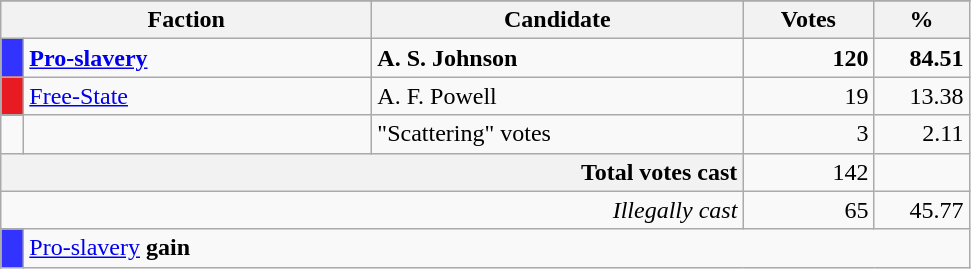<table class="wikitable plainrowheaders" style="text-align:center;">
<tr>
</tr>
<tr>
<th scope="col" colspan="2" style="width: 15em">Faction</th>
<th scope="col" style="width: 15em">Candidate</th>
<th scope="col" style="width: 5em">Votes</th>
<th scope="col" style="width: 3.5em">%</th>
</tr>
<tr>
<td style="width: 0.5em; background-color:#3333FF"></td>
<td style="text-align: left"><strong><a href='#'>Pro-slavery</a></strong></td>
<td style="text-align: left"><strong>A. S. Johnson</strong></td>
<td style="text-align: right; margin-right: 0.5em"><strong>120</strong></td>
<td style="text-align: right; margin-right: 0.5em"><strong>84.51</strong></td>
</tr>
<tr>
<td style="width: 0.5em; background-color:#E81B23"></td>
<td style="text-align: left"><a href='#'>Free-State</a></td>
<td style="text-align: left">A. F. Powell</td>
<td style="text-align: right; margin-right: 0.5em">19</td>
<td style="text-align: right; margin-right: 0.5em">13.38</td>
</tr>
<tr>
<td style="width: 0.5em"></td>
<td style="text-align: left"></td>
<td style="text-align: left">"Scattering" votes</td>
<td style="text-align: right; margin-right: 0.5em">3</td>
<td style="text-align: right; margin-right: 0.5em">2.11</td>
</tr>
<tr>
<th colspan="3" style="text-align:right;">Total votes cast</th>
<td style="text-align:right;">142</td>
<td style="text-align:right;"></td>
</tr>
<tr>
<td colspan="3" style="text-align:right;"><em>Illegally cast</em></td>
<td style="text-align:right;">65</td>
<td style="text-align:right;">45.77</td>
</tr>
<tr>
<td style="width: 0.5em; background-color:#3333FF"></td>
<td colspan="4" style="text-align:left;"><a href='#'>Pro-slavery</a> <strong>gain</strong></td>
</tr>
</table>
